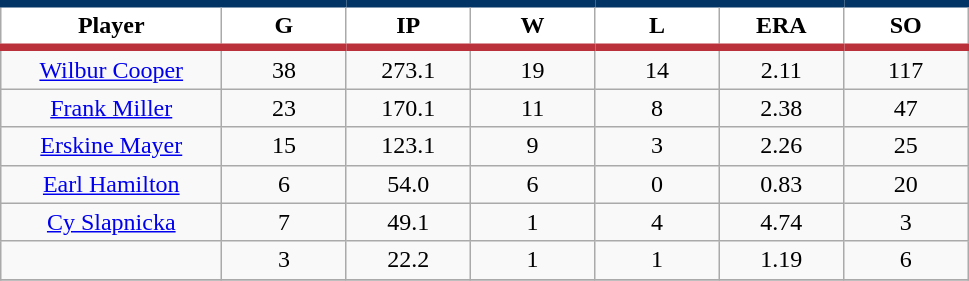<table class="wikitable sortable">
<tr>
<th style="background:#FFFFFF; border-top:#023465 5px solid; border-bottom:#ba313c 5px solid;" width="16%">Player</th>
<th style="background:#FFFFFF; border-top:#023465 5px solid; border-bottom:#ba313c 5px solid;" width="9%">G</th>
<th style="background:#FFFFFF; border-top:#023465 5px solid; border-bottom:#ba313c 5px solid;" width="9%">IP</th>
<th style="background:#FFFFFF; border-top:#023465 5px solid; border-bottom:#ba313c 5px solid;" width="9%">W</th>
<th style="background:#FFFFFF; border-top:#023465 5px solid; border-bottom:#ba313c 5px solid;" width="9%">L</th>
<th style="background:#FFFFFF; border-top:#023465 5px solid; border-bottom:#ba313c 5px solid;" width="9%">ERA</th>
<th style="background:#FFFFFF; border-top:#023465 5px solid; border-bottom:#ba313c 5px solid;" width="9%">SO</th>
</tr>
<tr align="center">
<td><a href='#'>Wilbur Cooper</a></td>
<td>38</td>
<td>273.1</td>
<td>19</td>
<td>14</td>
<td>2.11</td>
<td>117</td>
</tr>
<tr align=center>
<td><a href='#'>Frank Miller</a></td>
<td>23</td>
<td>170.1</td>
<td>11</td>
<td>8</td>
<td>2.38</td>
<td>47</td>
</tr>
<tr align=center>
<td><a href='#'>Erskine Mayer</a></td>
<td>15</td>
<td>123.1</td>
<td>9</td>
<td>3</td>
<td>2.26</td>
<td>25</td>
</tr>
<tr align=center>
<td><a href='#'>Earl Hamilton</a></td>
<td>6</td>
<td>54.0</td>
<td>6</td>
<td>0</td>
<td>0.83</td>
<td>20</td>
</tr>
<tr align=center>
<td><a href='#'>Cy Slapnicka</a></td>
<td>7</td>
<td>49.1</td>
<td>1</td>
<td>4</td>
<td>4.74</td>
<td>3</td>
</tr>
<tr align=center>
<td></td>
<td>3</td>
<td>22.2</td>
<td>1</td>
<td>1</td>
<td>1.19</td>
<td>6</td>
</tr>
<tr align="center">
</tr>
</table>
